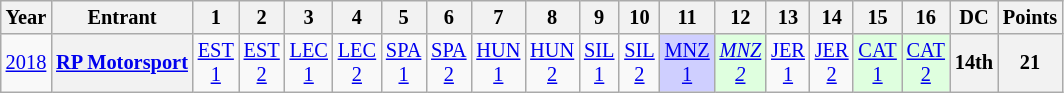<table class="wikitable" style="text-align:center; font-size:85%">
<tr>
<th>Year</th>
<th>Entrant</th>
<th>1</th>
<th>2</th>
<th>3</th>
<th>4</th>
<th>5</th>
<th>6</th>
<th>7</th>
<th>8</th>
<th>9</th>
<th>10</th>
<th>11</th>
<th>12</th>
<th>13</th>
<th>14</th>
<th>15</th>
<th>16</th>
<th>DC</th>
<th>Points</th>
</tr>
<tr>
<td><a href='#'>2018</a></td>
<th nowrap><a href='#'>RP Motorsport</a></th>
<td><a href='#'>EST<br>1</a></td>
<td><a href='#'>EST<br>2</a></td>
<td><a href='#'>LEC<br>1</a></td>
<td><a href='#'>LEC<br>2</a></td>
<td><a href='#'>SPA<br>1</a></td>
<td><a href='#'>SPA<br>2</a></td>
<td><a href='#'>HUN<br>1</a></td>
<td><a href='#'>HUN<br>2</a></td>
<td><a href='#'>SIL<br>1</a></td>
<td><a href='#'>SIL<br>2</a></td>
<td style="background:#CFCFFF;"><a href='#'>MNZ<br>1</a><br></td>
<td style="background:#DFFFDF;"><em><a href='#'>MNZ<br>2</a></em><br></td>
<td><a href='#'>JER<br>1</a></td>
<td><a href='#'>JER<br>2</a></td>
<td style="background:#DFFFDF;"><a href='#'>CAT<br>1</a><br></td>
<td style="background:#DFFFDF;"><a href='#'>CAT<br>2</a><br></td>
<th>14th</th>
<th>21</th>
</tr>
</table>
